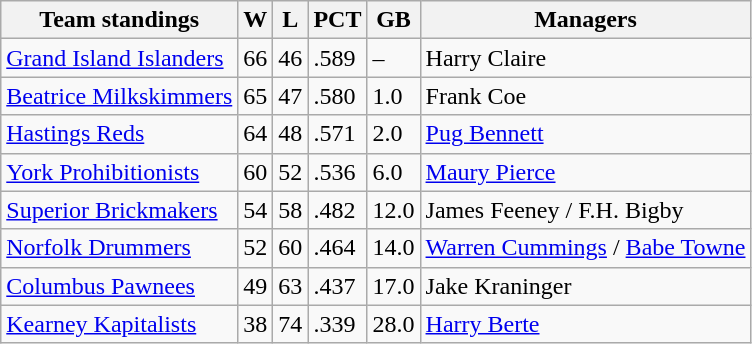<table class="wikitable">
<tr>
<th>Team standings</th>
<th>W</th>
<th>L</th>
<th>PCT</th>
<th>GB</th>
<th>Managers</th>
</tr>
<tr>
<td><a href='#'>Grand Island Islanders</a></td>
<td>66</td>
<td>46</td>
<td>.589</td>
<td>–</td>
<td>Harry Claire</td>
</tr>
<tr>
<td><a href='#'>Beatrice Milkskimmers</a></td>
<td>65</td>
<td>47</td>
<td>.580</td>
<td>1.0</td>
<td>Frank Coe</td>
</tr>
<tr>
<td><a href='#'>Hastings Reds</a></td>
<td>64</td>
<td>48</td>
<td>.571</td>
<td>2.0</td>
<td><a href='#'>Pug Bennett</a></td>
</tr>
<tr>
<td><a href='#'>York Prohibitionists</a></td>
<td>60</td>
<td>52</td>
<td>.536</td>
<td>6.0</td>
<td><a href='#'>Maury Pierce</a></td>
</tr>
<tr>
<td><a href='#'>Superior Brickmakers</a></td>
<td>54</td>
<td>58</td>
<td>.482</td>
<td>12.0</td>
<td>James Feeney / F.H. Bigby</td>
</tr>
<tr>
<td><a href='#'>Norfolk Drummers</a></td>
<td>52</td>
<td>60</td>
<td>.464</td>
<td>14.0</td>
<td><a href='#'>Warren Cummings</a> / <a href='#'>Babe Towne</a></td>
</tr>
<tr>
<td><a href='#'>Columbus Pawnees</a></td>
<td>49</td>
<td>63</td>
<td>.437</td>
<td>17.0</td>
<td>Jake Kraninger</td>
</tr>
<tr>
<td><a href='#'>Kearney Kapitalists</a></td>
<td>38</td>
<td>74</td>
<td>.339</td>
<td>28.0</td>
<td><a href='#'>Harry Berte</a></td>
</tr>
</table>
